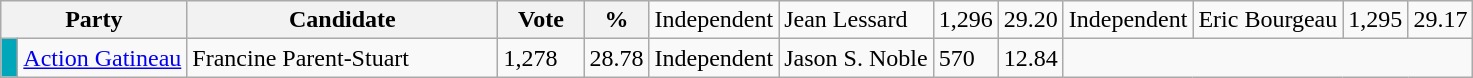<table class="wikitable">
<tr>
<th bgcolor="#DDDDFF" width="100px" colspan="2">Party</th>
<th bgcolor="#DDDDFF" width="200px">Candidate</th>
<th bgcolor="#DDDDFF" width="50px">Vote</th>
<th bgcolor="#DDDDFF" width="30px">%<br></th>
<td>Independent</td>
<td>Jean Lessard</td>
<td>1,296</td>
<td>29.20<br></td>
<td>Independent</td>
<td>Eric Bourgeau</td>
<td>1,295</td>
<td>29.17</td>
</tr>
<tr>
<td bgcolor=#00a7ba> </td>
<td><a href='#'>Action Gatineau</a></td>
<td>Francine Parent-Stuart</td>
<td>1,278</td>
<td>28.78<br></td>
<td>Independent</td>
<td>Jason S. Noble</td>
<td>570</td>
<td>12.84</td>
</tr>
</table>
